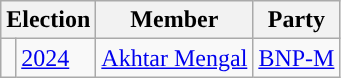<table class="wikitable">
<tr>
<th colspan="2">Election</th>
<th>Member</th>
<th>Party</th>
</tr>
<tr>
<td style="background-color: "></td>
<td><a href='#'>2024</a></td>
<td><a href='#'>Akhtar Mengal</a></td>
<td><a href='#'>BNP-M</a></td>
</tr>
</table>
